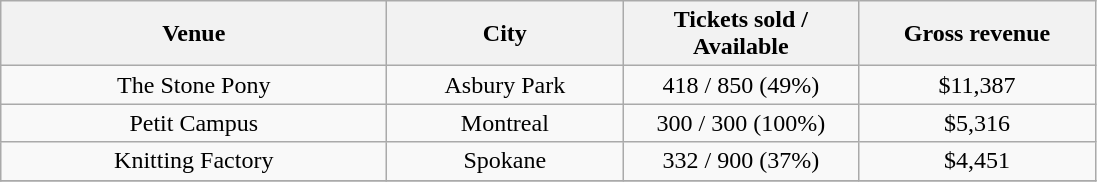<table class="wikitable" style="text-align:center">
<tr>
<th style="width:250px;">Venue</th>
<th style="width:150px;">City</th>
<th style="width:150px;">Tickets sold / Available</th>
<th style="width:150px;">Gross revenue</th>
</tr>
<tr>
<td>The Stone Pony</td>
<td>Asbury Park</td>
<td>418 / 850 (49%)</td>
<td>$11,387</td>
</tr>
<tr>
<td>Petit Campus</td>
<td>Montreal</td>
<td>300 / 300 (100%)</td>
<td>$5,316</td>
</tr>
<tr>
<td>Knitting Factory</td>
<td>Spokane</td>
<td>332 / 900 (37%)</td>
<td>$4,451</td>
</tr>
<tr>
</tr>
</table>
